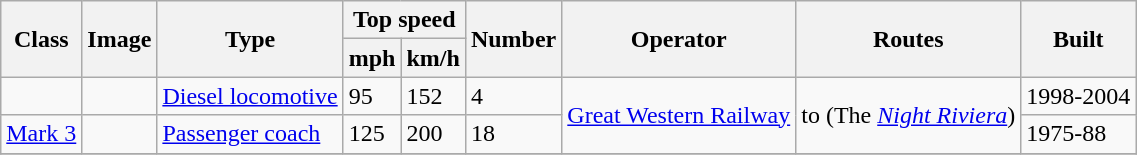<table class="wikitable">
<tr style="background:#f9f9f9;">
<th rowspan="2">Class</th>
<th rowspan="2">Image</th>
<th rowspan="2">Type</th>
<th colspan="2">Top speed</th>
<th rowspan="2">Number</th>
<th rowspan="2">Operator</th>
<th rowspan="2">Routes</th>
<th rowspan="2">Built</th>
</tr>
<tr style="background:#f9f9f9;">
<th>mph</th>
<th>km/h</th>
</tr>
<tr>
<td></td>
<td></td>
<td><a href='#'>Diesel locomotive</a></td>
<td>95</td>
<td>152</td>
<td>4</td>
<td rowspan="2"><a href='#'>Great Western Railway</a></td>
<td rowspan="2"> to  (The <em><a href='#'>Night Riviera</a></em>)</td>
<td>1998-2004</td>
</tr>
<tr>
<td><a href='#'>Mark 3</a></td>
<td></td>
<td><a href='#'>Passenger coach</a></td>
<td>125</td>
<td>200</td>
<td>18</td>
<td>1975-88</td>
</tr>
<tr>
</tr>
</table>
